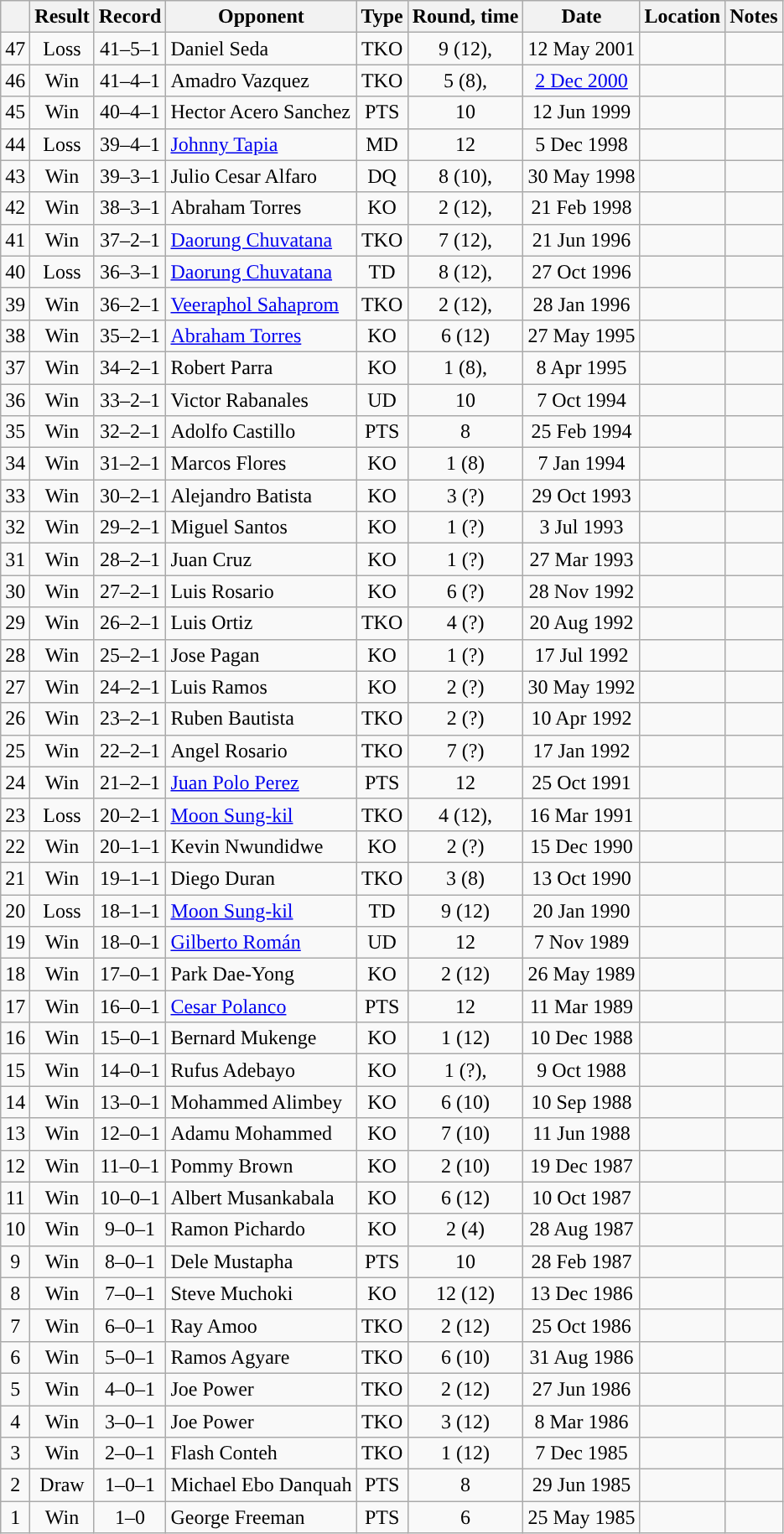<table class="wikitable" style="text-align:center">
<tr>
<th></th>
<th>Result</th>
<th>Record</th>
<th>Opponent</th>
<th>Type</th>
<th>Round, time</th>
<th>Date</th>
<th>Location</th>
<th>Notes</th>
</tr>
<tr>
<td>47</td>
<td>Loss</td>
<td>41–5–1</td>
<td style="text-align:left;">Daniel Seda</td>
<td>TKO</td>
<td>9 (12), </td>
<td>12 May 2001</td>
<td style="text-align:left;"></td>
<td align=left></td>
</tr>
<tr>
<td>46</td>
<td>Win</td>
<td>41–4–1</td>
<td style="text-align:left;">Amadro Vazquez</td>
<td>TKO</td>
<td>5 (8), </td>
<td><a href='#'>2 Dec 2000</a></td>
<td style="text-align:left;"></td>
<td></td>
</tr>
<tr>
<td>45</td>
<td>Win</td>
<td>40–4–1</td>
<td style="text-align:left;">Hector Acero Sanchez</td>
<td>PTS</td>
<td>10</td>
<td>12 Jun 1999</td>
<td style="text-align:left;"></td>
<td></td>
</tr>
<tr>
<td>44</td>
<td>Loss</td>
<td>39–4–1</td>
<td style="text-align:left;"><a href='#'>Johnny Tapia</a></td>
<td>MD</td>
<td>12</td>
<td>5 Dec 1998</td>
<td style="text-align:left;"></td>
<td align=left></td>
</tr>
<tr>
<td>43</td>
<td>Win</td>
<td>39–3–1</td>
<td style="text-align:left;">Julio Cesar Alfaro</td>
<td>DQ</td>
<td>8 (10), </td>
<td>30 May 1998</td>
<td style="text-align:left;"></td>
<td align=left></td>
</tr>
<tr>
<td>42</td>
<td>Win</td>
<td>38–3–1</td>
<td style="text-align:left;">Abraham Torres</td>
<td>KO</td>
<td>2 (12), </td>
<td>21 Feb 1998</td>
<td style="text-align:left;"></td>
<td align=left></td>
</tr>
<tr>
<td>41</td>
<td>Win</td>
<td>37–2–1</td>
<td style="text-align:left;"><a href='#'>Daorung Chuvatana</a></td>
<td>TKO</td>
<td>7 (12), </td>
<td>21 Jun 1996</td>
<td style="text-align:left;"></td>
<td align=left></td>
</tr>
<tr>
<td>40</td>
<td>Loss</td>
<td>36–3–1</td>
<td style="text-align:left;"><a href='#'>Daorung Chuvatana</a></td>
<td>TD</td>
<td>8 (12), </td>
<td>27 Oct 1996</td>
<td style="text-align:left;"></td>
<td align=left></td>
</tr>
<tr>
<td>39</td>
<td>Win</td>
<td>36–2–1</td>
<td style="text-align:left;"><a href='#'>Veeraphol Sahaprom</a></td>
<td>TKO</td>
<td>2 (12), </td>
<td>28 Jan 1996</td>
<td style="text-align:left;"></td>
<td style="text-align:left;"></td>
</tr>
<tr>
<td>38</td>
<td>Win</td>
<td>35–2–1</td>
<td style="text-align:left;"><a href='#'>Abraham Torres</a></td>
<td>KO</td>
<td>6 (12)</td>
<td>27 May 1995</td>
<td style="text-align:left;"></td>
<td align=left></td>
</tr>
<tr>
<td>37</td>
<td>Win</td>
<td>34–2–1</td>
<td style="text-align:left;">Robert Parra</td>
<td>KO</td>
<td>1 (8), </td>
<td>8 Apr 1995</td>
<td style="text-align:left;"></td>
<td></td>
</tr>
<tr>
<td>36</td>
<td>Win</td>
<td>33–2–1</td>
<td style="text-align:left;">Victor Rabanales</td>
<td>UD</td>
<td>10</td>
<td>7 Oct 1994</td>
<td style="text-align:left;"></td>
<td></td>
</tr>
<tr>
<td>35</td>
<td>Win</td>
<td>32–2–1</td>
<td style="text-align:left;">Adolfo Castillo</td>
<td>PTS</td>
<td>8</td>
<td>25 Feb 1994</td>
<td style="text-align:left;"></td>
<td></td>
</tr>
<tr>
<td>34</td>
<td>Win</td>
<td>31–2–1</td>
<td style="text-align:left;">Marcos Flores</td>
<td>KO</td>
<td>1 (8)</td>
<td>7 Jan 1994</td>
<td style="text-align:left;"></td>
<td></td>
</tr>
<tr>
<td>33</td>
<td>Win</td>
<td>30–2–1</td>
<td style="text-align:left;">Alejandro Batista</td>
<td>KO</td>
<td>3 (?)</td>
<td>29 Oct 1993</td>
<td style="text-align:left;"></td>
<td></td>
</tr>
<tr>
<td>32</td>
<td>Win</td>
<td>29–2–1</td>
<td style="text-align:left;">Miguel Santos</td>
<td>KO</td>
<td>1 (?)</td>
<td>3 Jul 1993</td>
<td style="text-align:left;"></td>
<td></td>
</tr>
<tr>
<td>31</td>
<td>Win</td>
<td>28–2–1</td>
<td style="text-align:left;">Juan Cruz</td>
<td>KO</td>
<td>1 (?)</td>
<td>27 Mar 1993</td>
<td style="text-align:left;"></td>
<td></td>
</tr>
<tr>
<td>30</td>
<td>Win</td>
<td>27–2–1</td>
<td style="text-align:left;">Luis Rosario</td>
<td>KO</td>
<td>6 (?)</td>
<td>28 Nov 1992</td>
<td style="text-align:left;"></td>
<td></td>
</tr>
<tr>
<td>29</td>
<td>Win</td>
<td>26–2–1</td>
<td style="text-align:left;">Luis Ortiz</td>
<td>TKO</td>
<td>4 (?)</td>
<td>20 Aug 1992</td>
<td style="text-align:left;"></td>
<td></td>
</tr>
<tr>
<td>28</td>
<td>Win</td>
<td>25–2–1</td>
<td style="text-align:left;">Jose Pagan</td>
<td>KO</td>
<td>1 (?)</td>
<td>17 Jul 1992</td>
<td style="text-align:left;"></td>
<td></td>
</tr>
<tr>
<td>27</td>
<td>Win</td>
<td>24–2–1</td>
<td style="text-align:left;">Luis Ramos</td>
<td>KO</td>
<td>2 (?)</td>
<td>30 May 1992</td>
<td style="text-align:left;"></td>
<td></td>
</tr>
<tr>
<td>26</td>
<td>Win</td>
<td>23–2–1</td>
<td style="text-align:left;">Ruben Bautista</td>
<td>TKO</td>
<td>2 (?)</td>
<td>10 Apr 1992</td>
<td style="text-align:left;"></td>
<td></td>
</tr>
<tr>
<td>25</td>
<td>Win</td>
<td>22–2–1</td>
<td style="text-align:left;">Angel Rosario</td>
<td>TKO</td>
<td>7 (?)</td>
<td>17 Jan 1992</td>
<td style="text-align:left;"></td>
<td></td>
</tr>
<tr>
<td>24</td>
<td>Win</td>
<td>21–2–1</td>
<td style="text-align:left;"><a href='#'>Juan Polo Perez</a></td>
<td>PTS</td>
<td>12</td>
<td>25 Oct 1991</td>
<td style="text-align:left;"></td>
<td align=left></td>
</tr>
<tr>
<td>23</td>
<td>Loss</td>
<td>20–2–1</td>
<td style="text-align:left;"><a href='#'>Moon Sung-kil</a></td>
<td>TKO</td>
<td>4 (12), </td>
<td>16 Mar 1991</td>
<td style="text-align:left;"></td>
<td style="text-align:left;"></td>
</tr>
<tr>
<td>22</td>
<td>Win</td>
<td>20–1–1</td>
<td style="text-align:left;">Kevin Nwundidwe</td>
<td>KO</td>
<td>2 (?)</td>
<td>15 Dec 1990</td>
<td style="text-align:left;"></td>
<td></td>
</tr>
<tr>
<td>21</td>
<td>Win</td>
<td>19–1–1</td>
<td style="text-align:left;">Diego Duran</td>
<td>TKO</td>
<td>3 (8)</td>
<td>13 Oct 1990</td>
<td style="text-align:left;"></td>
<td></td>
</tr>
<tr>
<td>20</td>
<td>Loss</td>
<td>18–1–1</td>
<td style="text-align:left;"><a href='#'>Moon Sung-kil</a></td>
<td>TD</td>
<td>9 (12)</td>
<td>20 Jan 1990</td>
<td style="text-align:left;"></td>
<td style="text-align:left;"></td>
</tr>
<tr>
<td>19</td>
<td>Win</td>
<td>18–0–1</td>
<td style="text-align:left;"><a href='#'>Gilberto Román</a></td>
<td>UD</td>
<td>12</td>
<td>7 Nov 1989</td>
<td style="text-align:left;"></td>
<td align=left></td>
</tr>
<tr>
<td>18</td>
<td>Win</td>
<td>17–0–1</td>
<td style="text-align:left;">Park Dae-Yong</td>
<td>KO</td>
<td>2 (12)</td>
<td>26 May 1989</td>
<td style="text-align:left;"></td>
<td style="text-align:left;"></td>
</tr>
<tr>
<td>17</td>
<td>Win</td>
<td>16–0–1</td>
<td style="text-align:left;"><a href='#'>Cesar Polanco</a></td>
<td>PTS</td>
<td>12</td>
<td>11 Mar 1989</td>
<td style="text-align:left;"></td>
<td style="text-align:left;"></td>
</tr>
<tr>
<td>16</td>
<td>Win</td>
<td>15–0–1</td>
<td style="text-align:left;">Bernard Mukenge</td>
<td>KO</td>
<td>1 (12)</td>
<td>10 Dec 1988</td>
<td style="text-align:left;"></td>
<td align=left></td>
</tr>
<tr>
<td>15</td>
<td>Win</td>
<td>14–0–1</td>
<td style="text-align:left;">Rufus Adebayo</td>
<td>KO</td>
<td>1 (?), </td>
<td>9 Oct 1988</td>
<td style="text-align:left;"></td>
<td></td>
</tr>
<tr>
<td>14</td>
<td>Win</td>
<td>13–0–1</td>
<td style="text-align:left;">Mohammed Alimbey</td>
<td>KO</td>
<td>6 (10)</td>
<td>10 Sep 1988</td>
<td style="text-align:left;"></td>
<td></td>
</tr>
<tr>
<td>13</td>
<td>Win</td>
<td>12–0–1</td>
<td style="text-align:left;">Adamu Mohammed</td>
<td>KO</td>
<td>7 (10)</td>
<td>11 Jun 1988</td>
<td style="text-align:left;"></td>
<td></td>
</tr>
<tr>
<td>12</td>
<td>Win</td>
<td>11–0–1</td>
<td style="text-align:left;">Pommy Brown</td>
<td>KO</td>
<td>2 (10)</td>
<td>19 Dec 1987</td>
<td style="text-align:left;"></td>
<td></td>
</tr>
<tr>
<td>11</td>
<td>Win</td>
<td>10–0–1</td>
<td style="text-align:left;">Albert Musankabala</td>
<td>KO</td>
<td>6 (12)</td>
<td>10 Oct 1987</td>
<td style="text-align:left;"></td>
<td align=left></td>
</tr>
<tr>
<td>10</td>
<td>Win</td>
<td>9–0–1</td>
<td style="text-align:left;">Ramon Pichardo</td>
<td>KO</td>
<td>2 (4)</td>
<td>28 Aug 1987</td>
<td style="text-align:left;"></td>
<td></td>
</tr>
<tr>
<td>9</td>
<td>Win</td>
<td>8–0–1</td>
<td style="text-align:left;">Dele Mustapha</td>
<td>PTS</td>
<td>10</td>
<td>28 Feb 1987</td>
<td style="text-align:left;"></td>
<td></td>
</tr>
<tr>
<td>8</td>
<td>Win</td>
<td>7–0–1</td>
<td style="text-align:left;">Steve Muchoki</td>
<td>KO</td>
<td>12 (12)</td>
<td>13 Dec 1986</td>
<td style="text-align:left;"></td>
<td align=left></td>
</tr>
<tr>
<td>7</td>
<td>Win</td>
<td>6–0–1</td>
<td style="text-align:left;">Ray Amoo</td>
<td>TKO</td>
<td>2 (12)</td>
<td>25 Oct 1986</td>
<td style="text-align:left;"></td>
<td align=left></td>
</tr>
<tr>
<td>6</td>
<td>Win</td>
<td>5–0–1</td>
<td style="text-align:left;">Ramos Agyare</td>
<td>TKO</td>
<td>6 (10)</td>
<td>31 Aug 1986</td>
<td style="text-align:left;"></td>
<td></td>
</tr>
<tr>
<td>5</td>
<td>Win</td>
<td>4–0–1</td>
<td style="text-align:left;">Joe Power</td>
<td>TKO</td>
<td>2 (12)</td>
<td>27 Jun 1986</td>
<td style="text-align:left;"></td>
<td align=left></td>
</tr>
<tr>
<td>4</td>
<td>Win</td>
<td>3–0–1</td>
<td style="text-align:left;">Joe Power</td>
<td>TKO</td>
<td>3 (12)</td>
<td>8 Mar 1986</td>
<td style="text-align:left;"></td>
<td align=left></td>
</tr>
<tr>
<td>3</td>
<td>Win</td>
<td>2–0–1</td>
<td style="text-align:left;">Flash Conteh</td>
<td>TKO</td>
<td>1 (12)</td>
<td>7 Dec 1985</td>
<td style="text-align:left;"></td>
<td align=left></td>
</tr>
<tr>
<td>2</td>
<td>Draw</td>
<td>1–0–1</td>
<td style="text-align:left;">Michael Ebo Danquah</td>
<td>PTS</td>
<td>8</td>
<td>29 Jun 1985</td>
<td style="text-align:left;"></td>
<td></td>
</tr>
<tr>
<td>1</td>
<td>Win</td>
<td>1–0</td>
<td style="text-align:left;">George Freeman</td>
<td>PTS</td>
<td>6</td>
<td>25 May 1985</td>
<td style="text-align:left;"></td>
<td></td>
</tr>
</table>
